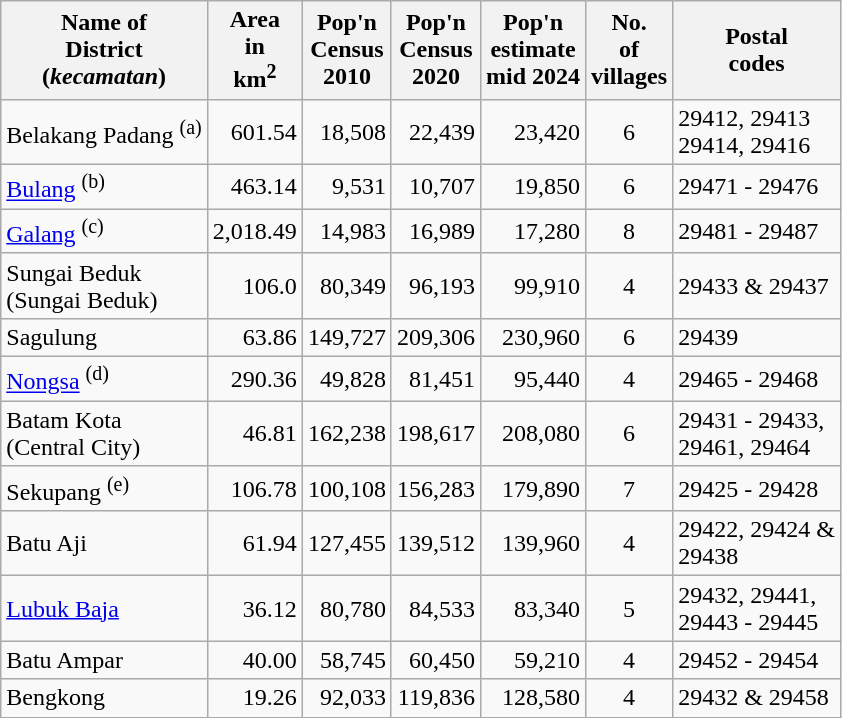<table class="sortable wikitable">
<tr>
<th>Name of<br>District<br>(<em>kecamatan</em>)</th>
<th>Area <br>in<br>km<sup>2</sup></th>
<th>Pop'n<br>Census<br>2010</th>
<th>Pop'n<br>Census<br>2020</th>
<th>Pop'n<br>estimate<br>mid 2024</th>
<th>No.<br>of<br>villages</th>
<th>Postal<br>codes</th>
</tr>
<tr>
<td>Belakang Padang <sup>(a)</sup> </td>
<td align="right">601.54</td>
<td align="right">18,508</td>
<td align="right">22,439</td>
<td align="right">23,420</td>
<td align="center">6</td>
<td>29412, 29413<br>29414, 29416</td>
</tr>
<tr>
<td><a href='#'>Bulang</a> <sup>(b)</sup> </td>
<td align="right">463.14</td>
<td align="right">9,531</td>
<td align="right">10,707</td>
<td align="right">19,850</td>
<td align="center">6</td>
<td>29471 - 29476</td>
</tr>
<tr>
<td><a href='#'>Galang</a> <sup>(c)</sup> </td>
<td align="right">2,018.49</td>
<td align="right">14,983</td>
<td align="right">16,989</td>
<td align="right">17,280</td>
<td align="center">8</td>
<td>29481 - 29487</td>
</tr>
<tr>
<td>Sungai Beduk  <br> (Sungai Beduk)</td>
<td align="right">106.0</td>
<td align="right">80,349</td>
<td align="right">96,193</td>
<td align="right">99,910</td>
<td align="center">4</td>
<td>29433 & 29437</td>
</tr>
<tr>
<td>Sagulung </td>
<td align="right">63.86</td>
<td align="right">149,727</td>
<td align="right">209,306</td>
<td align="right">230,960</td>
<td align="center">6</td>
<td>29439</td>
</tr>
<tr>
<td><a href='#'>Nongsa</a> <sup>(d)</sup> </td>
<td align="right">290.36</td>
<td align="right">49,828</td>
<td align="right">81,451</td>
<td align="right">95,440</td>
<td align="center">4</td>
<td>29465 - 29468</td>
</tr>
<tr>
<td>Batam Kota  <br> (Central City)</td>
<td align="right">46.81</td>
<td align="right">162,238</td>
<td align="right">198,617</td>
<td align="right">208,080</td>
<td align="center">6</td>
<td>29431 - 29433,<br>29461, 29464</td>
</tr>
<tr>
<td>Sekupang <sup>(e)</sup> </td>
<td align="right">106.78</td>
<td align="right">100,108</td>
<td align="right">156,283</td>
<td align="right">179,890</td>
<td align="center">7</td>
<td>29425 - 29428</td>
</tr>
<tr>
<td>Batu Aji </td>
<td align="right">61.94</td>
<td align="right">127,455</td>
<td align="right">139,512</td>
<td align="right">139,960</td>
<td align="center">4</td>
<td>29422, 29424 & <br>29438</td>
</tr>
<tr>
<td><a href='#'>Lubuk Baja</a></td>
<td align="right">36.12</td>
<td align="right">80,780</td>
<td align="right">84,533</td>
<td align="right">83,340</td>
<td align="center">5</td>
<td>29432, 29441,<br>29443 - 29445</td>
</tr>
<tr>
<td>Batu Ampar </td>
<td align="right">40.00</td>
<td align="right">58,745</td>
<td align="right">60,450</td>
<td align="right">59,210</td>
<td align="center">4</td>
<td>29452 - 29454</td>
</tr>
<tr>
<td>Bengkong </td>
<td align="right">19.26</td>
<td align="right">92,033</td>
<td align="right">119,836</td>
<td align="right">128,580</td>
<td align="center">4</td>
<td>29432 & 29458</td>
</tr>
</table>
